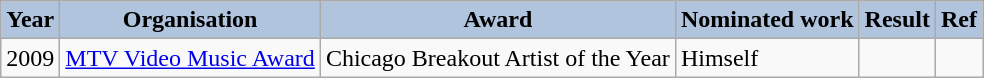<table class="wikitable">
<tr>
<th style="background:#B0C4DE;">Year</th>
<th style="background:#B0C4DE;">Organisation</th>
<th style="background:#B0C4DE;">Award</th>
<th style="background:#B0C4DE;">Nominated work</th>
<th style="background:#B0C4DE;">Result</th>
<th style="background:#B0C4DE;">Ref</th>
</tr>
<tr>
<td>2009</td>
<td><a href='#'>MTV Video Music Award</a></td>
<td>Chicago Breakout Artist of the Year</td>
<td>Himself</td>
<td></td>
<td></td>
</tr>
</table>
